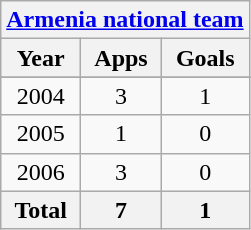<table class="wikitable" style="text-align:center">
<tr>
<th colspan=3><a href='#'>Armenia national team</a></th>
</tr>
<tr>
<th>Year</th>
<th>Apps</th>
<th>Goals</th>
</tr>
<tr>
</tr>
<tr>
<td>2004</td>
<td>3</td>
<td>1</td>
</tr>
<tr>
<td>2005</td>
<td>1</td>
<td>0</td>
</tr>
<tr>
<td>2006</td>
<td>3</td>
<td>0</td>
</tr>
<tr>
<th>Total</th>
<th>7</th>
<th>1</th>
</tr>
</table>
